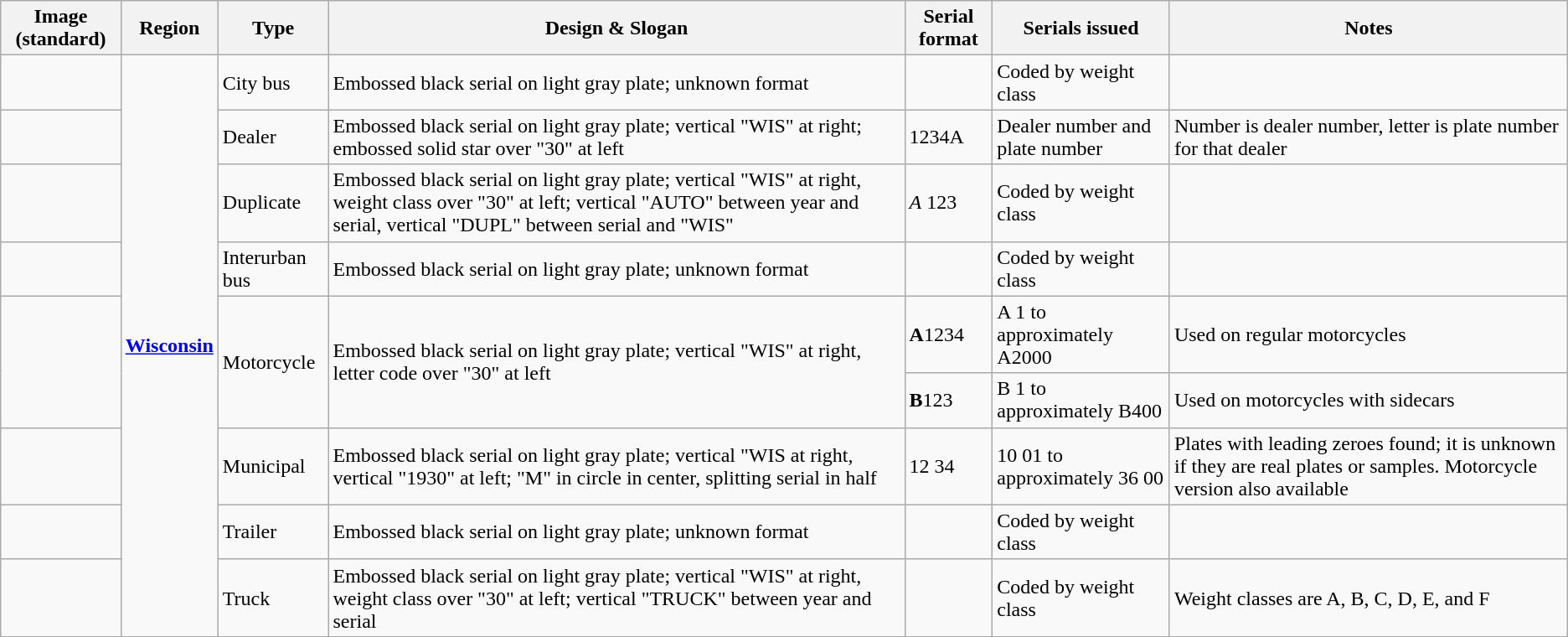<table class="wikitable">
<tr>
<th>Image (standard)</th>
<th>Region</th>
<th>Type</th>
<th>Design & Slogan</th>
<th>Serial format</th>
<th>Serials issued</th>
<th>Notes</th>
</tr>
<tr>
<td></td>
<td rowspan="9"><a href='#'><strong>Wisconsin</strong></a></td>
<td>City bus</td>
<td>Embossed black serial on light gray plate; unknown format</td>
<td></td>
<td>Coded by weight class</td>
<td></td>
</tr>
<tr>
<td></td>
<td>Dealer</td>
<td>Embossed black serial on light gray plate; vertical "WIS" at right; embossed solid star over "30" at left</td>
<td>1234A</td>
<td>Dealer number and plate number</td>
<td>Number is dealer number, letter is plate number for that dealer</td>
</tr>
<tr>
<td></td>
<td>Duplicate</td>
<td>Embossed black serial on light gray plate; vertical "WIS" at right, weight class over "30" at left; vertical "AUTO" between year and serial, vertical "DUPL" between serial and "WIS"</td>
<td><em>A</em> 123</td>
<td>Coded by weight class</td>
<td></td>
</tr>
<tr>
<td></td>
<td>Interurban bus</td>
<td>Embossed black serial on light gray plate; unknown format</td>
<td></td>
<td>Coded by weight class</td>
<td></td>
</tr>
<tr>
<td rowspan="2"></td>
<td rowspan="2">Motorcycle</td>
<td rowspan="2">Embossed black serial on light gray plate; vertical "WIS" at right, letter code over "30" at left</td>
<td><strong>A</strong>1234</td>
<td>A 1 to approximately A2000</td>
<td>Used on regular motorcycles</td>
</tr>
<tr>
<td><strong>B</strong>123</td>
<td>B 1 to approximately B400</td>
<td>Used on motorcycles with sidecars</td>
</tr>
<tr>
<td></td>
<td>Municipal</td>
<td>Embossed black serial on light gray plate; vertical "WIS at right, vertical "1930" at left; "M" in circle in center, splitting serial in half</td>
<td>12 34</td>
<td>10 01 to approximately 36 00</td>
<td>Plates with leading zeroes found; it is unknown if they are real plates or samples. Motorcycle version also available</td>
</tr>
<tr>
<td></td>
<td>Trailer</td>
<td>Embossed black serial on light gray plate; unknown format</td>
<td></td>
<td>Coded by weight class</td>
<td></td>
</tr>
<tr>
<td></td>
<td>Truck</td>
<td>Embossed black serial on light gray plate; vertical "WIS" at right, weight class over "30" at left; vertical "TRUCK" between year and serial</td>
<td></td>
<td>Coded by weight class</td>
<td>Weight classes are A, B, C, D, E, and F</td>
</tr>
</table>
